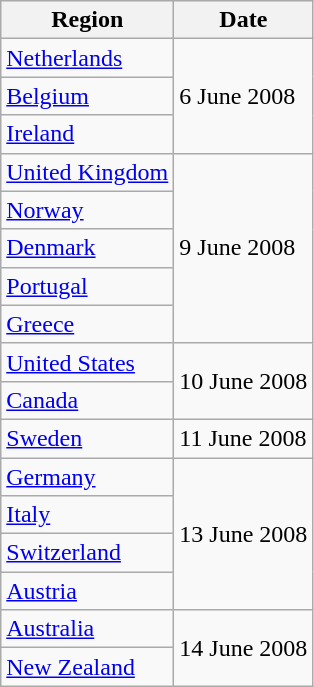<table class=wikitable>
<tr>
<th>Region</th>
<th>Date</th>
</tr>
<tr>
<td><a href='#'>Netherlands</a></td>
<td rowspan=3>6 June 2008</td>
</tr>
<tr>
<td><a href='#'>Belgium</a></td>
</tr>
<tr>
<td><a href='#'>Ireland</a></td>
</tr>
<tr>
<td><a href='#'>United Kingdom</a></td>
<td rowspan=5>9 June 2008</td>
</tr>
<tr>
<td><a href='#'>Norway</a></td>
</tr>
<tr>
<td><a href='#'>Denmark</a></td>
</tr>
<tr>
<td><a href='#'>Portugal</a></td>
</tr>
<tr>
<td><a href='#'>Greece</a></td>
</tr>
<tr>
<td><a href='#'>United States</a></td>
<td rowspan=2>10 June 2008</td>
</tr>
<tr>
<td><a href='#'>Canada</a></td>
</tr>
<tr>
<td><a href='#'>Sweden</a></td>
<td>11 June 2008</td>
</tr>
<tr>
<td><a href='#'>Germany</a></td>
<td rowspan=4>13 June 2008</td>
</tr>
<tr>
<td><a href='#'>Italy</a></td>
</tr>
<tr>
<td><a href='#'>Switzerland</a></td>
</tr>
<tr>
<td><a href='#'>Austria</a></td>
</tr>
<tr>
<td><a href='#'>Australia</a></td>
<td rowspan=2>14 June 2008</td>
</tr>
<tr>
<td><a href='#'>New Zealand</a></td>
</tr>
</table>
